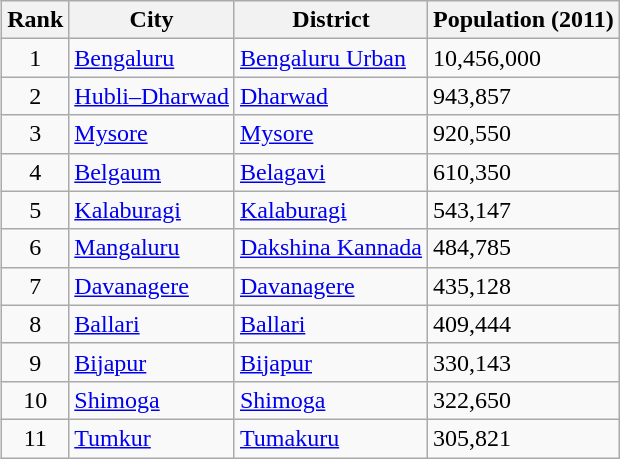<table class="wikitable sortable" align="right">
<tr>
<th>Rank</th>
<th>City</th>
<th>District</th>
<th>Population (2011)</th>
</tr>
<tr>
<td style="text-align: center">1</td>
<td><a href='#'>Bengaluru</a></td>
<td><a href='#'>Bengaluru Urban</a></td>
<td>10,456,000</td>
</tr>
<tr>
<td style="text-align: center">2</td>
<td><a href='#'>Hubli–Dharwad</a></td>
<td><a href='#'>Dharwad</a></td>
<td>943,857</td>
</tr>
<tr>
<td style="text-align: center">3</td>
<td><a href='#'>Mysore</a></td>
<td><a href='#'>Mysore</a></td>
<td>920,550</td>
</tr>
<tr>
<td style="text-align: center">4</td>
<td><a href='#'>Belgaum</a></td>
<td><a href='#'>Belagavi</a></td>
<td>610,350</td>
</tr>
<tr>
<td style="text-align: center">5</td>
<td><a href='#'>Kalaburagi</a></td>
<td><a href='#'>Kalaburagi</a></td>
<td>543,147</td>
</tr>
<tr>
<td style="text-align: center">6</td>
<td><a href='#'>Mangaluru</a></td>
<td><a href='#'>Dakshina Kannada</a></td>
<td>484,785</td>
</tr>
<tr>
<td style="text-align: center">7</td>
<td><a href='#'>Davanagere</a></td>
<td><a href='#'>Davanagere</a></td>
<td>435,128</td>
</tr>
<tr>
<td style="text-align: center">8</td>
<td><a href='#'>Ballari</a></td>
<td><a href='#'>Ballari</a></td>
<td>409,444</td>
</tr>
<tr>
<td style="text-align: center">9</td>
<td><a href='#'>Bijapur</a></td>
<td><a href='#'>Bijapur</a></td>
<td>330,143</td>
</tr>
<tr>
<td style="text-align: center">10</td>
<td><a href='#'>Shimoga</a></td>
<td><a href='#'>Shimoga</a></td>
<td>322,650</td>
</tr>
<tr>
<td style="text-align: center">11</td>
<td><a href='#'>Tumkur</a></td>
<td><a href='#'>Tumakuru</a></td>
<td>305,821</td>
</tr>
</table>
